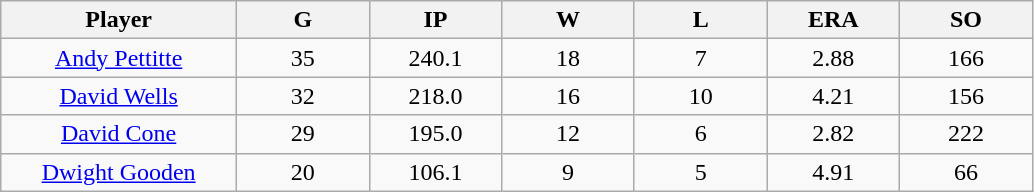<table class="wikitable sortable">
<tr>
<th bgcolor="#DDDDFF" width="16%">Player</th>
<th bgcolor="#DDDDFF" width="9%">G</th>
<th bgcolor="#DDDDFF" width="9%">IP</th>
<th bgcolor="#DDDDFF" width="9%">W</th>
<th bgcolor="#DDDDFF" width="9%">L</th>
<th bgcolor="#DDDDFF" width="9%">ERA</th>
<th bgcolor="#DDDDFF" width="9%">SO</th>
</tr>
<tr align="center">
<td><a href='#'>Andy Pettitte</a></td>
<td>35</td>
<td>240.1</td>
<td>18</td>
<td>7</td>
<td>2.88</td>
<td>166</td>
</tr>
<tr align="center">
<td><a href='#'>David Wells</a></td>
<td>32</td>
<td>218.0</td>
<td>16</td>
<td>10</td>
<td>4.21</td>
<td>156</td>
</tr>
<tr align="center">
<td><a href='#'>David Cone</a></td>
<td>29</td>
<td>195.0</td>
<td>12</td>
<td>6</td>
<td>2.82</td>
<td>222</td>
</tr>
<tr align="center">
<td><a href='#'>Dwight Gooden</a></td>
<td>20</td>
<td>106.1</td>
<td>9</td>
<td>5</td>
<td>4.91</td>
<td>66</td>
</tr>
</table>
